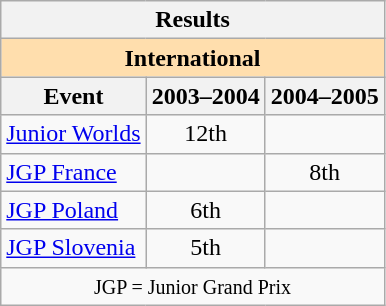<table class="wikitable" style="text-align:center">
<tr>
<th colspan=3 align=center><strong>Results</strong></th>
</tr>
<tr>
<th style="background-color: #ffdead; " colspan=3 align=center><strong>International</strong></th>
</tr>
<tr>
<th>Event</th>
<th>2003–2004</th>
<th>2004–2005</th>
</tr>
<tr>
<td align=left><a href='#'>Junior Worlds</a></td>
<td>12th</td>
<td></td>
</tr>
<tr>
<td align=left><a href='#'>JGP France</a></td>
<td></td>
<td>8th</td>
</tr>
<tr>
<td align=left><a href='#'>JGP Poland</a></td>
<td>6th</td>
<td></td>
</tr>
<tr>
<td align=left><a href='#'>JGP Slovenia</a></td>
<td>5th</td>
<td></td>
</tr>
<tr>
<td colspan=3 align=center><small> JGP = Junior Grand Prix </small></td>
</tr>
</table>
